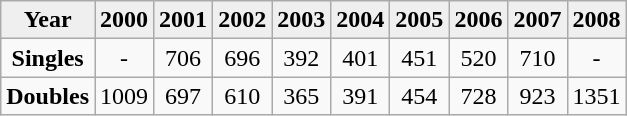<table class="wikitable">
<tr bgcolor="#efefef">
<td align="center"><strong>Year</strong></td>
<td align="center"><strong>2000</strong></td>
<td align="center"><strong>2001</strong></td>
<td align="center"><strong>2002</strong></td>
<td align="center"><strong>2003</strong></td>
<td align="center"><strong>2004</strong></td>
<td align="center"><strong>2005</strong></td>
<td align="center"><strong>2006</strong></td>
<td align="center"><strong>2007</strong></td>
<td align="center"><strong>2008</strong></td>
</tr>
<tr>
<td align="center" valign="top"><strong>Singles</strong></td>
<td align="center" valign="top">-</td>
<td align="center" valign="top">706</td>
<td align="center" valign="top">696</td>
<td align="center" valign="top">392</td>
<td align="center" valign="top">401</td>
<td align="center" valign="top">451</td>
<td align="center" valign="top">520</td>
<td align="center" valign="top">710</td>
<td align="center" valign="top">-</td>
</tr>
<tr>
<td align="center" valign="top"><strong>Doubles</strong></td>
<td align="center" valign="top">1009</td>
<td align="center" valign="top">697</td>
<td align="center" valign="top">610</td>
<td align="center" valign="top">365</td>
<td align="center" valign="top">391</td>
<td align="center" valign="top">454</td>
<td align="center" valign="top">728</td>
<td align="center" valign="top">923</td>
<td align="center" valign="top">1351</td>
</tr>
</table>
